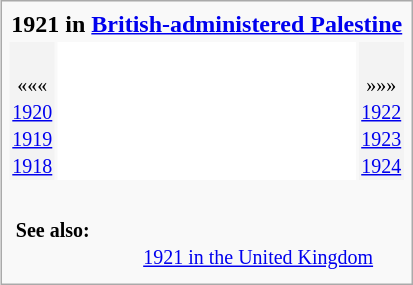<table class="infobox" style="text-align: center;">
<tr>
<td align="center" colspan="3"><strong>1921 in <a href='#'>British-administered
Palestine</a></strong></td>
</tr>
<tr>
<td style="background-color: #f3f3f3"><br><small>«««<br><a href='#'>1920</a><br><a href='#'>1919</a><br><a href='#'>1918</a></small></td>
<td style="background: white" align="center"><br><table style="width: 188px; background: inherit">
<tr valign="top">
<td align="center"><br></td>
</tr>
</table>
</td>
<td style="background-color: #f3f3f3"><br><small>»»»<br><a href='#'>1922</a><br><a href='#'>1923</a><br><a href='#'>1924</a></small></td>
</tr>
<tr valign="top">
<td colspan="3"><br><table style="width: 100%; border-width: 0; margin: 0; padding: 0; border-collapse: yes">
<tr valign="top">
<th style="text-align: left"><small><strong>See also:</strong></small></th>
<td></td>
<td><br><small><a href='#'>1921 in the United Kingdom</a></small></td>
</tr>
</table>
</td>
</tr>
</table>
